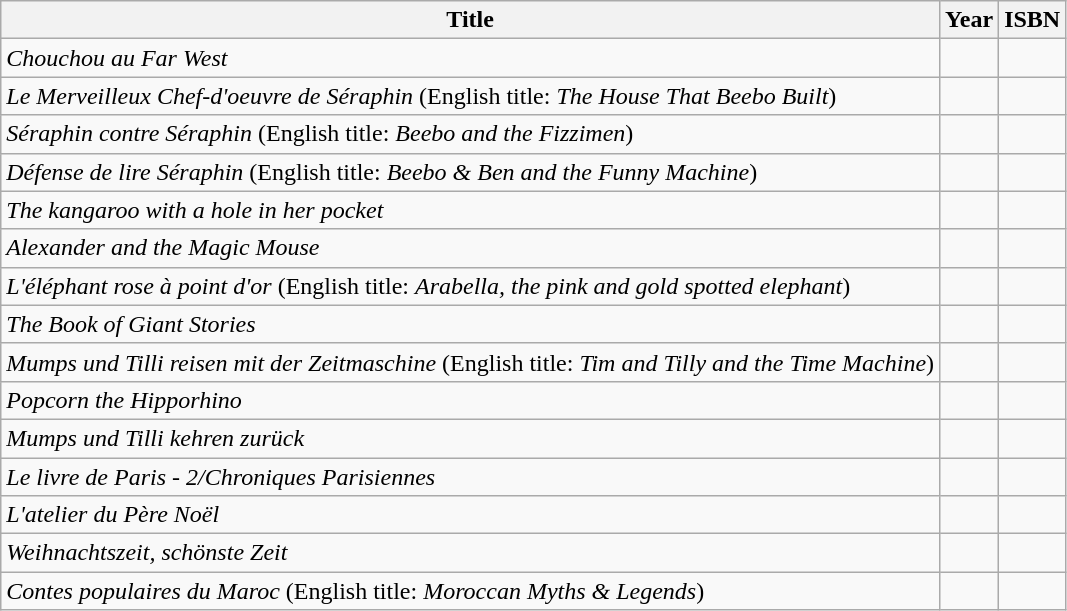<table class="wikitable sortable">
<tr>
<th>Title</th>
<th>Year</th>
<th>ISBN</th>
</tr>
<tr>
<td><em>Chouchou au Far West</em></td>
<td></td>
<td></td>
</tr>
<tr>
<td><em>Le Merveilleux Chef-d'oeuvre de Séraphin</em> (English title: <em>The House That Beebo Built</em>)</td>
<td></td>
<td></td>
</tr>
<tr>
<td><em>Séraphin contre Séraphin</em> (English title: <em>Beebo and the Fizzimen</em>)</td>
<td></td>
<td></td>
</tr>
<tr>
<td><em>Défense de lire Séraphin</em> (English title: <em>Beebo & Ben and the Funny Machine</em>)</td>
<td></td>
<td></td>
</tr>
<tr>
<td><em>The kangaroo with a hole in her pocket</em></td>
<td></td>
<td></td>
</tr>
<tr>
<td><em>Alexander and the Magic Mouse</em></td>
<td></td>
<td></td>
</tr>
<tr>
<td><em>L'éléphant rose à point d'or</em> (English title: <em>Arabella, the pink and gold spotted elephant</em>)</td>
<td></td>
<td></td>
</tr>
<tr>
<td><em>The Book of Giant Stories</em></td>
<td></td>
<td></td>
</tr>
<tr>
<td><em>Mumps und Tilli reisen mit der Zeitmaschine</em> (English title: <em>Tim and Tilly and the Time Machine</em>)</td>
<td></td>
<td></td>
</tr>
<tr>
<td><em>Popcorn the Hipporhino</em></td>
<td></td>
<td></td>
</tr>
<tr>
<td><em>Mumps und Tilli kehren zurück</em></td>
<td></td>
<td></td>
</tr>
<tr>
<td><em>Le livre de Paris - 2/Chroniques Parisiennes</em></td>
<td></td>
<td></td>
</tr>
<tr>
<td><em>L'atelier du Père Noël</em></td>
<td></td>
<td></td>
</tr>
<tr>
<td><em>Weihnachtszeit, schönste Zeit</em></td>
<td></td>
<td></td>
</tr>
<tr>
<td><em>Contes populaires du Maroc</em> (English title: <em>Moroccan Myths & Legends</em>)</td>
<td></td>
<td></td>
</tr>
</table>
